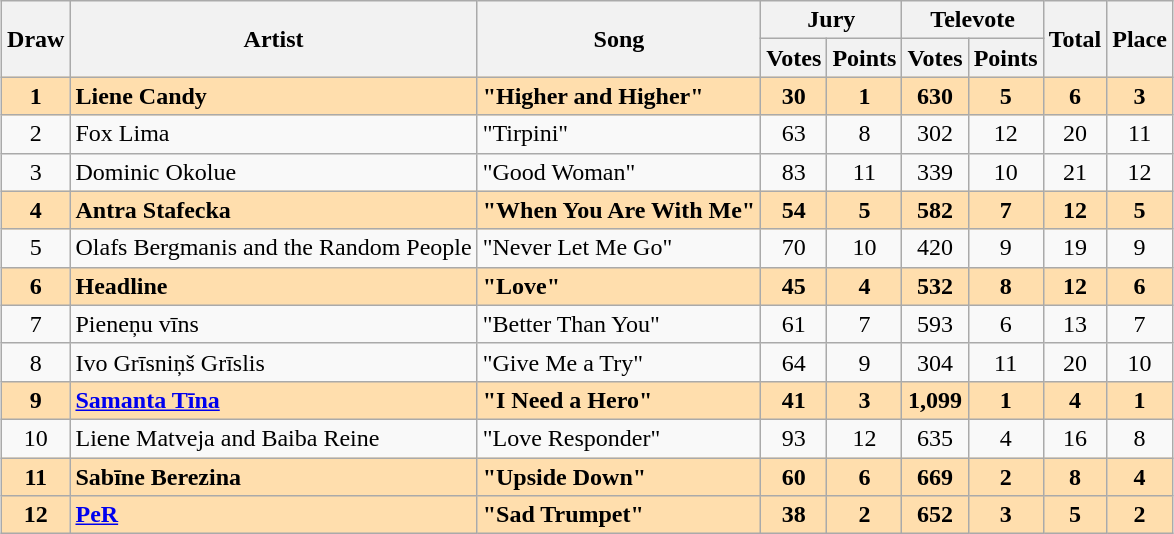<table class="sortable wikitable" style="margin: 1em auto 1em auto; text-align:center">
<tr>
<th rowspan="2">Draw</th>
<th rowspan="2">Artist</th>
<th rowspan="2">Song</th>
<th colspan="2">Jury</th>
<th colspan="2">Televote</th>
<th rowspan="2">Total</th>
<th rowspan="2">Place</th>
</tr>
<tr>
<th>Votes</th>
<th>Points</th>
<th>Votes</th>
<th>Points</th>
</tr>
<tr style="font-weight:bold; background:navajowhite;">
<td>1</td>
<td align="left">Liene Candy</td>
<td align="left">"Higher and Higher"</td>
<td>30</td>
<td>1</td>
<td>630</td>
<td>5</td>
<td>6</td>
<td>3</td>
</tr>
<tr>
<td>2</td>
<td align="left">Fox Lima</td>
<td align="left">"Tirpini"</td>
<td>63</td>
<td>8</td>
<td>302</td>
<td>12</td>
<td>20</td>
<td>11</td>
</tr>
<tr>
<td>3</td>
<td align="left">Dominic Okolue</td>
<td align="left">"Good Woman"</td>
<td>83</td>
<td>11</td>
<td>339</td>
<td>10</td>
<td>21</td>
<td>12</td>
</tr>
<tr style="font-weight:bold; background:navajowhite;">
<td>4</td>
<td align="left">Antra Stafecka</td>
<td align="left">"When You Are With Me"</td>
<td>54</td>
<td>5</td>
<td>582</td>
<td>7</td>
<td>12</td>
<td>5</td>
</tr>
<tr>
<td>5</td>
<td align="left">Olafs Bergmanis and the Random People</td>
<td align="left">"Never Let Me Go"</td>
<td>70</td>
<td>10</td>
<td>420</td>
<td>9</td>
<td>19</td>
<td>9</td>
</tr>
<tr style="font-weight:bold; background:navajowhite;">
<td>6</td>
<td align="left">Headline</td>
<td align="left">"Love"</td>
<td>45</td>
<td>4</td>
<td>532</td>
<td>8</td>
<td>12</td>
<td>6</td>
</tr>
<tr>
<td>7</td>
<td align="left">Pieneņu vīns</td>
<td align="left">"Better Than You"</td>
<td>61</td>
<td>7</td>
<td>593</td>
<td>6</td>
<td>13</td>
<td>7</td>
</tr>
<tr>
<td>8</td>
<td align="left">Ivo Grīsniņš Grīslis</td>
<td align="left">"Give Me a Try"</td>
<td>64</td>
<td>9</td>
<td>304</td>
<td>11</td>
<td>20</td>
<td>10</td>
</tr>
<tr style="font-weight:bold; background:navajowhite;">
<td>9</td>
<td align="left"><a href='#'>Samanta Tīna</a></td>
<td align="left">"I Need a Hero"</td>
<td>41</td>
<td>3</td>
<td>1,099</td>
<td>1</td>
<td>4</td>
<td>1</td>
</tr>
<tr>
<td>10</td>
<td align="left">Liene Matveja and Baiba Reine</td>
<td align="left">"Love Responder"</td>
<td>93</td>
<td>12</td>
<td>635</td>
<td>4</td>
<td>16</td>
<td>8</td>
</tr>
<tr style="font-weight:bold; background:navajowhite;">
<td>11</td>
<td align="left">Sabīne Berezina</td>
<td align="left">"Upside Down"</td>
<td>60</td>
<td>6</td>
<td>669</td>
<td>2</td>
<td>8</td>
<td>4</td>
</tr>
<tr style="font-weight:bold; background:navajowhite;">
<td>12</td>
<td align="left"><a href='#'>PeR</a></td>
<td align="left">"Sad Trumpet"</td>
<td>38</td>
<td>2</td>
<td>652</td>
<td>3</td>
<td>5</td>
<td>2</td>
</tr>
</table>
